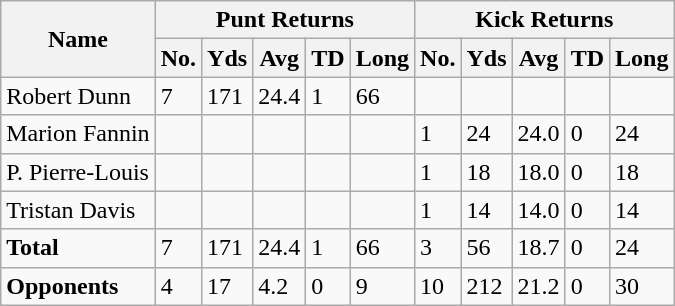<table class="wikitable" style="white-space:nowrap;">
<tr>
<th rowspan="2">Name</th>
<th colspan="5">Punt Returns</th>
<th colspan="5">Kick Returns</th>
</tr>
<tr>
<th>No.</th>
<th>Yds</th>
<th>Avg</th>
<th>TD</th>
<th>Long</th>
<th>No.</th>
<th>Yds</th>
<th>Avg</th>
<th>TD</th>
<th>Long</th>
</tr>
<tr>
<td>Robert Dunn</td>
<td>7</td>
<td>171</td>
<td>24.4</td>
<td>1</td>
<td>66</td>
<td></td>
<td></td>
<td></td>
<td></td>
<td></td>
</tr>
<tr>
<td>Marion Fannin</td>
<td></td>
<td></td>
<td></td>
<td></td>
<td></td>
<td>1</td>
<td>24</td>
<td>24.0</td>
<td>0</td>
<td>24</td>
</tr>
<tr>
<td>P. Pierre-Louis</td>
<td></td>
<td></td>
<td></td>
<td></td>
<td></td>
<td>1</td>
<td>18</td>
<td>18.0</td>
<td>0</td>
<td>18</td>
</tr>
<tr>
<td>Tristan Davis</td>
<td></td>
<td></td>
<td></td>
<td></td>
<td></td>
<td>1</td>
<td>14</td>
<td>14.0</td>
<td>0</td>
<td>14</td>
</tr>
<tr>
<td><strong>Total</strong></td>
<td>7</td>
<td>171</td>
<td>24.4</td>
<td>1</td>
<td>66</td>
<td>3</td>
<td>56</td>
<td>18.7</td>
<td>0</td>
<td>24</td>
</tr>
<tr>
<td><strong>Opponents</strong></td>
<td>4</td>
<td>17</td>
<td>4.2</td>
<td>0</td>
<td>9</td>
<td>10</td>
<td>212</td>
<td>21.2</td>
<td>0</td>
<td>30</td>
</tr>
</table>
